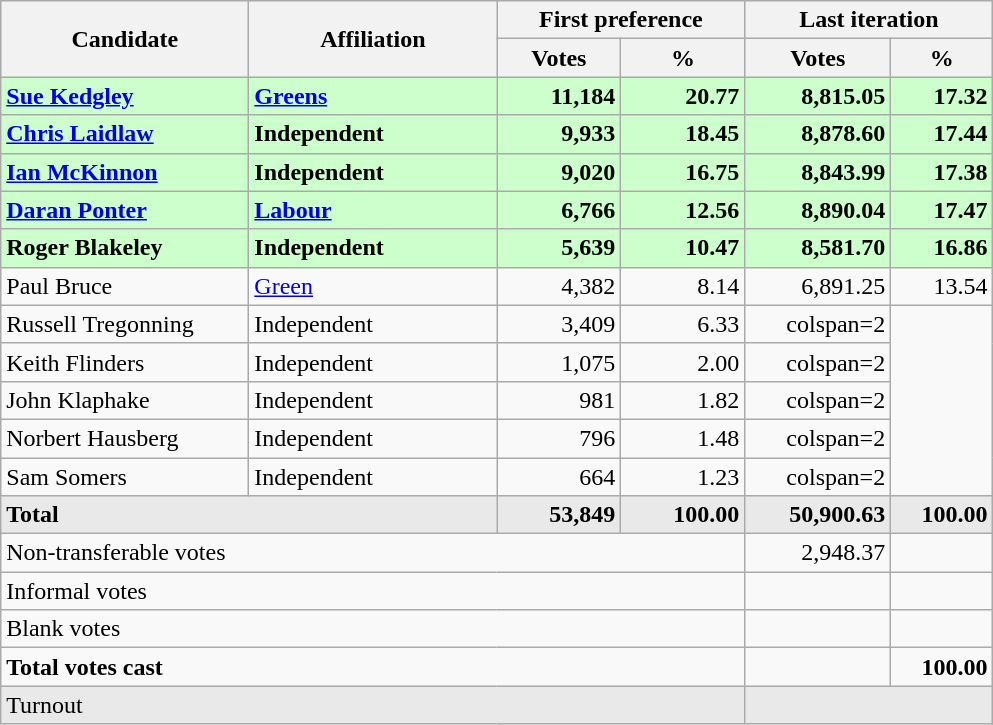<table class="wikitable">
<tr style="background:#e9e9e9;">
<th rowspan="2" style="width:20%;">Candidate</th>
<th rowspan="2" style="width:20%;">Affiliation</th>
<th colspan="2" style="width:20%;">First preference</th>
<th colspan="2" style="width:20%;">Last iteration</th>
</tr>
<tr style="background:#e9e9e9;">
<th>Votes</th>
<th>%</th>
<th>Votes</th>
<th>%</th>
</tr>
<tr style="text-align:right;background:#cfc;">
<td style="text-align:left;"><strong><a href='#'>Sue Kedgley</a></strong></td>
<td style="text-align:left;"><strong><a href='#'>Greens</a></strong></td>
<td><strong>11,184</strong></td>
<td><strong>20.77</strong></td>
<td><strong>8,815.05</strong></td>
<td><strong>17.32</strong></td>
</tr>
<tr style="text-align:right;background:#cfc;">
<td style="text-align:left;"><strong><a href='#'>Chris Laidlaw</a></strong></td>
<td style="text-align:left;"><strong>Independent</strong></td>
<td><strong>9,933</strong></td>
<td><strong>18.45</strong></td>
<td><strong>8,878.60</strong></td>
<td><strong>17.44</strong></td>
</tr>
<tr style="text-align:right;background:#cfc;">
<td style="text-align:left;"><strong><a href='#'>Ian McKinnon</a></strong></td>
<td style="text-align:left;"><strong>Independent</strong></td>
<td><strong>9,020</strong></td>
<td><strong>16.75</strong></td>
<td><strong>8,843.99</strong></td>
<td><strong>17.38</strong></td>
</tr>
<tr style="text-align:right;background:#cfc;">
<td style="text-align:left;"><strong><a href='#'>Daran Ponter</a></strong></td>
<td style="text-align:left;"><strong><a href='#'>Labour</a></strong></td>
<td><strong>6,766</strong></td>
<td><strong>12.56</strong></td>
<td><strong>8,890.04</strong></td>
<td><strong>17.47</strong></td>
</tr>
<tr style="text-align:right;background:#cfc;">
<td style="text-align:left;"><strong>Roger Blakeley</strong></td>
<td style="text-align:left;"><strong>Independent</strong></td>
<td><strong>5,639</strong></td>
<td><strong>10.47</strong></td>
<td><strong>8,581.70</strong></td>
<td><strong>16.86</strong></td>
</tr>
<tr style="text-align:right;">
<td style="text-align:left;">Paul Bruce</td>
<td style="text-align:left;"><a href='#'>Green</a></td>
<td>4,382</td>
<td>8.14</td>
<td>6,891.25</td>
<td>13.54</td>
</tr>
<tr style="text-align:right;">
<td style="text-align:left;">Russell Tregonning</td>
<td style="text-align:left;">Independent</td>
<td>3,409</td>
<td>6.33</td>
<td>colspan=2 </td>
</tr>
<tr style="text-align:right;">
<td style="text-align:left;">Keith Flinders</td>
<td style="text-align:left;">Independent</td>
<td>1,075</td>
<td>2.00</td>
<td>colspan=2 </td>
</tr>
<tr style="text-align:right;">
<td style="text-align:left;">John Klaphake</td>
<td style="text-align:left;">Independent</td>
<td>981</td>
<td>1.82</td>
<td>colspan=2 </td>
</tr>
<tr style="text-align:right;">
<td style="text-align:left;">Norbert Hausberg</td>
<td style="text-align:left;">Independent</td>
<td>796</td>
<td>1.48</td>
<td>colspan=2 </td>
</tr>
<tr style="text-align:right;">
<td style="text-align:left;">Sam Somers</td>
<td style="text-align:left;">Independent</td>
<td>664</td>
<td>1.23</td>
<td>colspan=2 </td>
</tr>
<tr style="background:#e9e9e9;text-align:right;">
<td colspan=2 style="text-align:left;"><strong>Total</strong></td>
<td><strong>53,849</strong></td>
<td><strong>100.00</strong></td>
<td><strong>50,900.63</strong></td>
<td><strong>100.00</strong></td>
</tr>
<tr style="text-align:right;">
<td colspan=4 style="text-align:left;">Non-transferable votes</td>
<td>2,948.37</td>
<td></td>
</tr>
<tr style="text-align:right;">
<td colspan=4 style="text-align:left;">Informal votes</td>
<td></td>
<td></td>
</tr>
<tr style="text-align:right;">
<td colspan=4 style="text-align:left;">Blank votes</td>
<td></td>
<td></td>
</tr>
<tr style="text-align:right;">
<td colspan=4 style="text-align:left;"><strong>Total votes cast</strong></td>
<td></td>
<td><strong>100.00</strong></td>
</tr>
<tr style="background:#e9e9e9;text-align:right;">
<td colspan=4 style="text-align:left;">Turnout</td>
<td colspan=2></td>
</tr>
</table>
